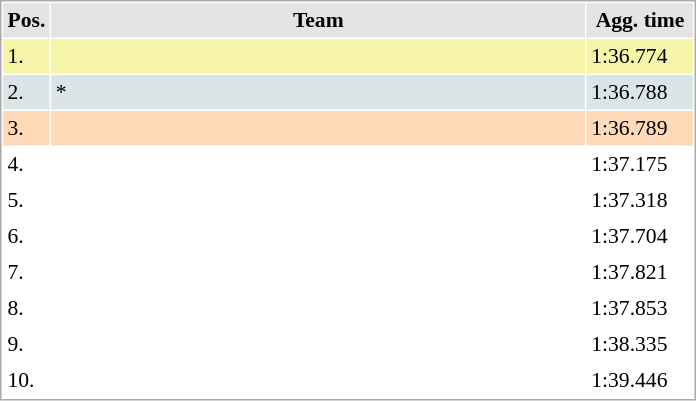<table cellspacing="1" cellpadding="3" style="border:1px solid #aaa; font-size:90%;">
<tr style="background:#e4e4e4;">
<th style="width:10px;">Pos.</th>
<th style="width:350px;">Team</th>
<th style="width:65px;">Agg. time</th>
</tr>
<tr style="background:#f7f6a8;">
<td>1.</td>
<td align="left"><strong></strong></td>
<td>1:36.774</td>
</tr>
<tr style="background:#dce5e5;">
<td>2.</td>
<td align="left">*</td>
<td>1:36.788</td>
</tr>
<tr style="background:#ffdab9;">
<td>3.</td>
<td align="left"></td>
<td>1:36.789</td>
</tr>
<tr>
<td>4.</td>
<td align="left"></td>
<td>1:37.175</td>
</tr>
<tr>
<td>5.</td>
<td align="left"></td>
<td>1:37.318</td>
</tr>
<tr>
<td>6.</td>
<td align="left"></td>
<td>1:37.704</td>
</tr>
<tr>
<td>7.</td>
<td align="left"></td>
<td>1:37.821</td>
</tr>
<tr>
<td>8.</td>
<td align="left"></td>
<td>1:37.853</td>
</tr>
<tr>
<td>9.</td>
<td align="left"></td>
<td>1:38.335</td>
</tr>
<tr>
<td>10.</td>
<td align="left"></td>
<td>1:39.446</td>
</tr>
</table>
